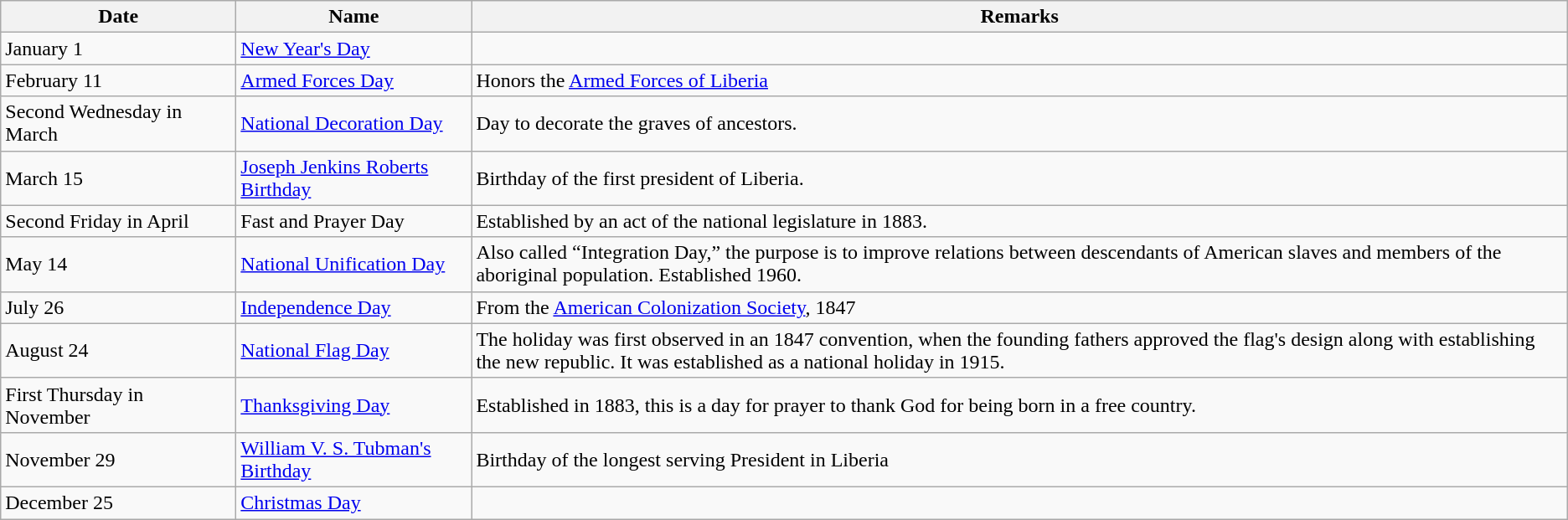<table class="wikitable">
<tr>
<th width=180>Date</th>
<th width=180>Name</th>
<th>Remarks</th>
</tr>
<tr>
<td>January 1</td>
<td><a href='#'>New Year's Day</a></td>
<td></td>
</tr>
<tr>
<td>February 11</td>
<td><a href='#'>Armed Forces Day</a></td>
<td>Honors the <a href='#'>Armed Forces of Liberia</a></td>
</tr>
<tr>
<td>Second Wednesday in March</td>
<td><a href='#'>National Decoration Day</a></td>
<td>Day to decorate the graves of ancestors.</td>
</tr>
<tr>
<td>March 15</td>
<td><a href='#'>Joseph Jenkins Roberts Birthday</a></td>
<td>Birthday of the first president of Liberia.</td>
</tr>
<tr>
<td>Second Friday in April</td>
<td>Fast and Prayer Day</td>
<td>Established by an act of the national legislature in 1883.</td>
</tr>
<tr>
<td>May 14</td>
<td><a href='#'>National Unification Day</a></td>
<td>Also called “Integration Day,” the purpose is to improve relations between descendants of American slaves and members of the aboriginal population. Established 1960.</td>
</tr>
<tr>
<td>July 26</td>
<td><a href='#'>Independence Day</a></td>
<td>From the <a href='#'>American Colonization Society</a>, 1847</td>
</tr>
<tr>
<td>August 24</td>
<td><a href='#'>National Flag Day</a></td>
<td>The holiday was first observed in an 1847 convention, when the founding fathers approved the flag's design along with establishing the new republic. It was established as a national holiday in 1915.</td>
</tr>
<tr>
<td>First Thursday in November</td>
<td><a href='#'>Thanksgiving Day</a></td>
<td>Established in  1883, this is a day for prayer to thank God for being born in a free country.</td>
</tr>
<tr>
<td>November 29</td>
<td><a href='#'>William V. S. Tubman's Birthday</a></td>
<td>Birthday of the longest serving President in Liberia</td>
</tr>
<tr>
<td>December 25</td>
<td><a href='#'>Christmas Day</a></td>
<td></td>
</tr>
</table>
